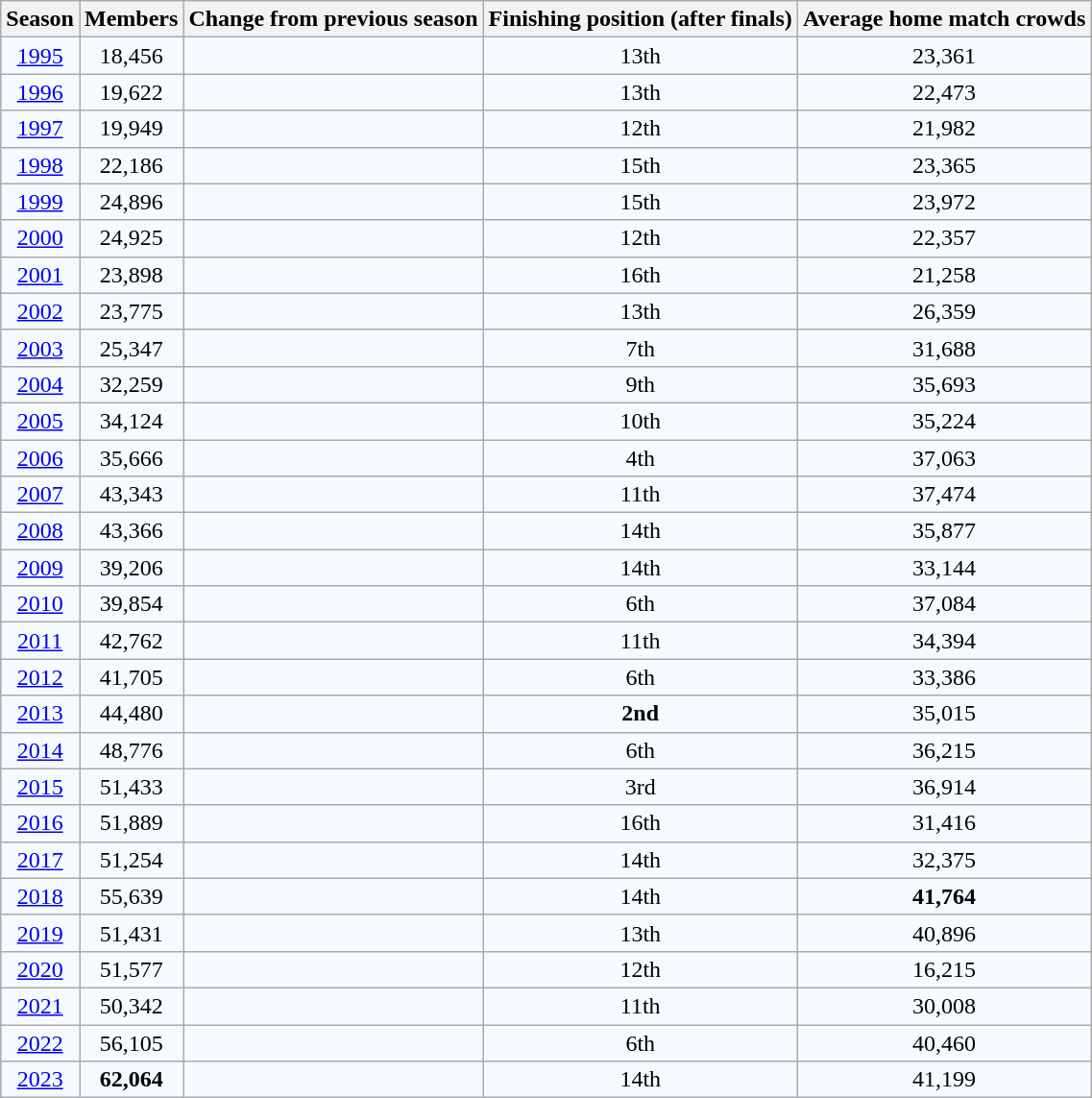<table class="wikitable sortable" style="text-align: center">
<tr>
<th data-sort-type=number>Season</th>
<th data-sort-type=number>Members</th>
<th data-sort-type=number>Change from previous season</th>
<th data-sort-type=number>Finishing position (after finals)</th>
<th data-sort-type=number>Average home match crowds</th>
</tr>
<tr style="background:#F5FAFF;">
<td><a href='#'>1995</a></td>
<td>18,456</td>
<td></td>
<td>13th</td>
<td>23,361</td>
</tr>
<tr style="background:#F5FAFF;">
<td><a href='#'>1996</a></td>
<td>19,622</td>
<td align=left></td>
<td>13th</td>
<td>22,473</td>
</tr>
<tr style="background:#F5FAFF;">
<td><a href='#'>1997</a></td>
<td>19,949</td>
<td align=left></td>
<td>12th</td>
<td>21,982</td>
</tr>
<tr style="background:#F5FAFF;">
<td><a href='#'>1998</a></td>
<td>22,186</td>
<td align=left></td>
<td>15th</td>
<td>23,365</td>
</tr>
<tr style="background:#F5FAFF;">
<td><a href='#'>1999</a></td>
<td>24,896</td>
<td align=left></td>
<td>15th</td>
<td>23,972</td>
</tr>
<tr style="background:#F5FAFF;">
<td><a href='#'>2000</a></td>
<td>24,925</td>
<td align=left></td>
<td>12th</td>
<td>22,357</td>
</tr>
<tr style="background:#F5FAFF;">
<td><a href='#'>2001</a></td>
<td>23,898</td>
<td align=left></td>
<td>16th</td>
<td>21,258</td>
</tr>
<tr style="background:#F5FAFF;">
<td><a href='#'>2002</a></td>
<td>23,775</td>
<td align=left></td>
<td>13th</td>
<td>26,359</td>
</tr>
<tr style="background:#F5FAFF;">
<td><a href='#'>2003</a></td>
<td>25,347</td>
<td align=left></td>
<td>7th</td>
<td>31,688</td>
</tr>
<tr style="background:#F5FAFF;">
<td><a href='#'>2004</a></td>
<td>32,259</td>
<td align=left></td>
<td>9th</td>
<td>35,693</td>
</tr>
<tr style="background:#F5FAFF;">
<td><a href='#'>2005</a></td>
<td>34,124</td>
<td align=left></td>
<td>10th</td>
<td>35,224</td>
</tr>
<tr style="background:#F5FAFF;">
<td><a href='#'>2006</a></td>
<td>35,666</td>
<td align=left></td>
<td>4th</td>
<td>37,063</td>
</tr>
<tr style="background:#F5FAFF;">
<td><a href='#'>2007</a></td>
<td>43,343</td>
<td align=left></td>
<td>11th</td>
<td>37,474</td>
</tr>
<tr style="background:#F5FAFF;">
<td><a href='#'>2008</a></td>
<td>43,366</td>
<td align=left></td>
<td>14th</td>
<td>35,877</td>
</tr>
<tr style="background:#F5FAFF;">
<td><a href='#'>2009</a></td>
<td>39,206</td>
<td align=left></td>
<td>14th</td>
<td>33,144</td>
</tr>
<tr style="background:#F5FAFF;">
<td><a href='#'>2010</a></td>
<td>39,854</td>
<td align=left></td>
<td>6th</td>
<td>37,084</td>
</tr>
<tr style="background:#F5FAFF;">
<td><a href='#'>2011</a></td>
<td>42,762</td>
<td align=left></td>
<td>11th</td>
<td>34,394</td>
</tr>
<tr style="background:#F5FAFF;">
<td><a href='#'>2012</a></td>
<td>41,705</td>
<td align=left></td>
<td>6th</td>
<td>33,386</td>
</tr>
<tr style="background:#F5FAFF;">
<td><a href='#'>2013</a></td>
<td>44,480</td>
<td align=left></td>
<td><strong>2nd</strong></td>
<td>35,015</td>
</tr>
<tr style="background:#F5FAFF;">
<td><a href='#'>2014</a></td>
<td>48,776</td>
<td align=left></td>
<td>6th</td>
<td>36,215</td>
</tr>
<tr style="background:#F5FAFF;">
<td><a href='#'>2015</a></td>
<td>51,433</td>
<td align=left></td>
<td>3rd</td>
<td>36,914</td>
</tr>
<tr style="background:#F5FAFF;">
<td><a href='#'>2016</a></td>
<td>51,889</td>
<td align=left></td>
<td>16th</td>
<td>31,416</td>
</tr>
<tr style="background:#F5FAFF;">
<td><a href='#'>2017</a></td>
<td>51,254</td>
<td align=left></td>
<td>14th</td>
<td>32,375</td>
</tr>
<tr style="background:#F5FAFF;">
<td><a href='#'>2018</a></td>
<td>55,639</td>
<td align=left></td>
<td>14th</td>
<td><strong>41,764</strong></td>
</tr>
<tr style="background:#F5FAFF;">
<td><a href='#'>2019</a></td>
<td>51,431</td>
<td align=left></td>
<td>13th</td>
<td>40,896</td>
</tr>
<tr style="background:#F5FAFF;">
<td><a href='#'>2020</a></td>
<td>51,577</td>
<td align=left></td>
<td>12th</td>
<td>16,215</td>
</tr>
<tr style="background:#F5FAFF;">
<td><a href='#'>2021</a></td>
<td>50,342</td>
<td align=left></td>
<td>11th</td>
<td>30,008</td>
</tr>
<tr style="background:#F5FAFF;">
<td><a href='#'>2022</a></td>
<td>56,105</td>
<td align=left></td>
<td>6th</td>
<td>40,460</td>
</tr>
<tr style="background:#F5FAFF;">
<td><a href='#'>2023</a></td>
<td><strong>62,064</strong></td>
<td align=left></td>
<td>14th</td>
<td>41,199</td>
</tr>
</table>
